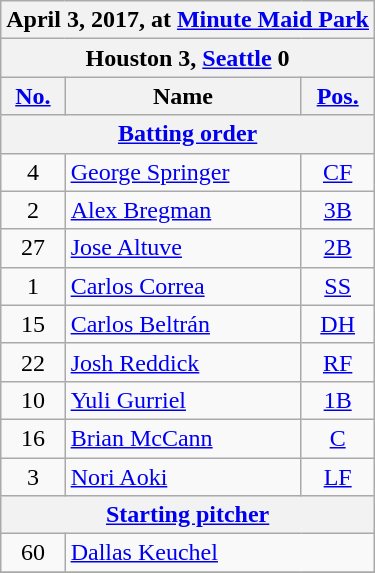<table class="wikitable" style="text-align:left" style=font-size:90%>
<tr>
<th colspan="3">April 3, 2017, at <a href='#'>Minute Maid Park</a></th>
</tr>
<tr>
<th colspan="3"> Houston 3, <a href='#'>Seattle</a> 0</th>
</tr>
<tr>
<th><a href='#'>No.</a></th>
<th>Name</th>
<th><a href='#'>Pos.</a></th>
</tr>
<tr>
<th align="center" colspan="3"><a href='#'>Batting order</a></th>
</tr>
<tr>
<td style="text-align:center;">4</td>
<td><a href='#'>George Springer</a></td>
<td style="text-align:center;"><a href='#'>CF</a></td>
</tr>
<tr>
<td style="text-align:center;">2</td>
<td><a href='#'>Alex Bregman</a></td>
<td style="text-align:center;"><a href='#'>3B</a></td>
</tr>
<tr>
<td style="text-align:center;">27</td>
<td><a href='#'>Jose Altuve</a></td>
<td style="text-align:center;"><a href='#'>2B</a></td>
</tr>
<tr>
<td style="text-align:center;">1</td>
<td><a href='#'>Carlos Correa</a></td>
<td style="text-align:center;"><a href='#'>SS</a></td>
</tr>
<tr>
<td style="text-align:center;">15</td>
<td><a href='#'>Carlos Beltrán</a></td>
<td style="text-align:center;"><a href='#'>DH</a></td>
</tr>
<tr>
<td style="text-align:center;">22</td>
<td><a href='#'>Josh Reddick</a></td>
<td style="text-align:center;"><a href='#'>RF</a></td>
</tr>
<tr>
<td style="text-align:center;">10</td>
<td><a href='#'>Yuli Gurriel</a></td>
<td style="text-align:center;"><a href='#'>1B</a></td>
</tr>
<tr>
<td style="text-align:center;">16</td>
<td><a href='#'>Brian McCann</a></td>
<td style="text-align:center;"><a href='#'>C</a></td>
</tr>
<tr>
<td style="text-align:center;">3</td>
<td><a href='#'>Nori Aoki</a></td>
<td style="text-align:center;"><a href='#'>LF</a></td>
</tr>
<tr>
<th align="center" colspan="3"><a href='#'>Starting pitcher</a></th>
</tr>
<tr>
<td style="text-align:center;">60</td>
<td colspan="2"><a href='#'>Dallas Keuchel</a></td>
</tr>
<tr>
</tr>
</table>
